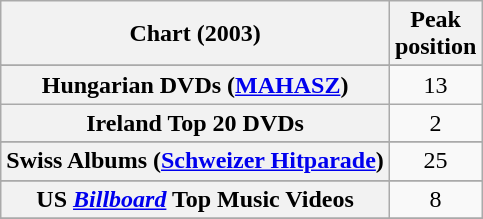<table class="wikitable plainrowheaders sortable" style="text-align:center;">
<tr>
<th scope="col">Chart (2003)</th>
<th scope="col">Peak<br>position</th>
</tr>
<tr>
</tr>
<tr>
</tr>
<tr>
<th scope="row">Hungarian DVDs (<a href='#'>MAHASZ</a>)</th>
<td>13</td>
</tr>
<tr>
<th scope="row">Ireland Top 20 DVDs</th>
<td>2</td>
</tr>
<tr>
</tr>
<tr>
</tr>
<tr>
<th scope="row">Swiss Albums (<a href='#'>Schweizer Hitparade</a>)</th>
<td>25</td>
</tr>
<tr>
</tr>
<tr>
<th scope="row">US <em><a href='#'>Billboard</a></em> Top Music Videos</th>
<td>8</td>
</tr>
<tr>
</tr>
</table>
